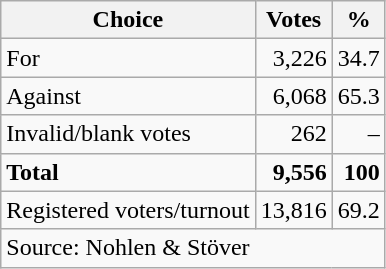<table class=wikitable style=text-align:right>
<tr>
<th>Choice</th>
<th>Votes</th>
<th>%</th>
</tr>
<tr>
<td align=left>For</td>
<td>3,226</td>
<td>34.7</td>
</tr>
<tr>
<td align=left>Against</td>
<td>6,068</td>
<td>65.3</td>
</tr>
<tr>
<td align=left>Invalid/blank votes</td>
<td>262</td>
<td>–</td>
</tr>
<tr>
<td align=left><strong>Total</strong></td>
<td><strong>9,556</strong></td>
<td><strong>100</strong></td>
</tr>
<tr>
<td align=left>Registered voters/turnout</td>
<td>13,816</td>
<td>69.2</td>
</tr>
<tr>
<td align=left colspan=3>Source: Nohlen & Stöver</td>
</tr>
</table>
